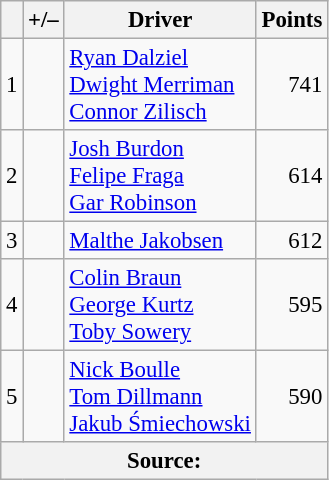<table class="wikitable" style="font-size: 95%;">
<tr>
<th scope="col"></th>
<th scope="col">+/–</th>
<th scope="col">Driver</th>
<th scope="col">Points</th>
</tr>
<tr>
<td align=center>1</td>
<td align=left></td>
<td> <a href='#'>Ryan Dalziel</a><br> <a href='#'>Dwight Merriman</a><br> <a href='#'>Connor Zilisch</a></td>
<td align=right>741</td>
</tr>
<tr>
<td align=center>2</td>
<td align=left></td>
<td> <a href='#'>Josh Burdon</a><br> <a href='#'>Felipe Fraga</a><br> <a href='#'>Gar Robinson</a></td>
<td align=right>614</td>
</tr>
<tr>
<td align=center>3</td>
<td align=left></td>
<td> <a href='#'>Malthe Jakobsen</a></td>
<td align=right>612</td>
</tr>
<tr>
<td align=center>4</td>
<td align=left></td>
<td> <a href='#'>Colin Braun</a><br> <a href='#'>George Kurtz</a><br> <a href='#'>Toby Sowery</a></td>
<td align=right>595</td>
</tr>
<tr>
<td align=center>5</td>
<td align=left></td>
<td> <a href='#'>Nick Boulle</a><br> <a href='#'>Tom Dillmann</a><br> <a href='#'>Jakub Śmiechowski</a></td>
<td align=right>590</td>
</tr>
<tr>
<th colspan=5>Source:</th>
</tr>
</table>
